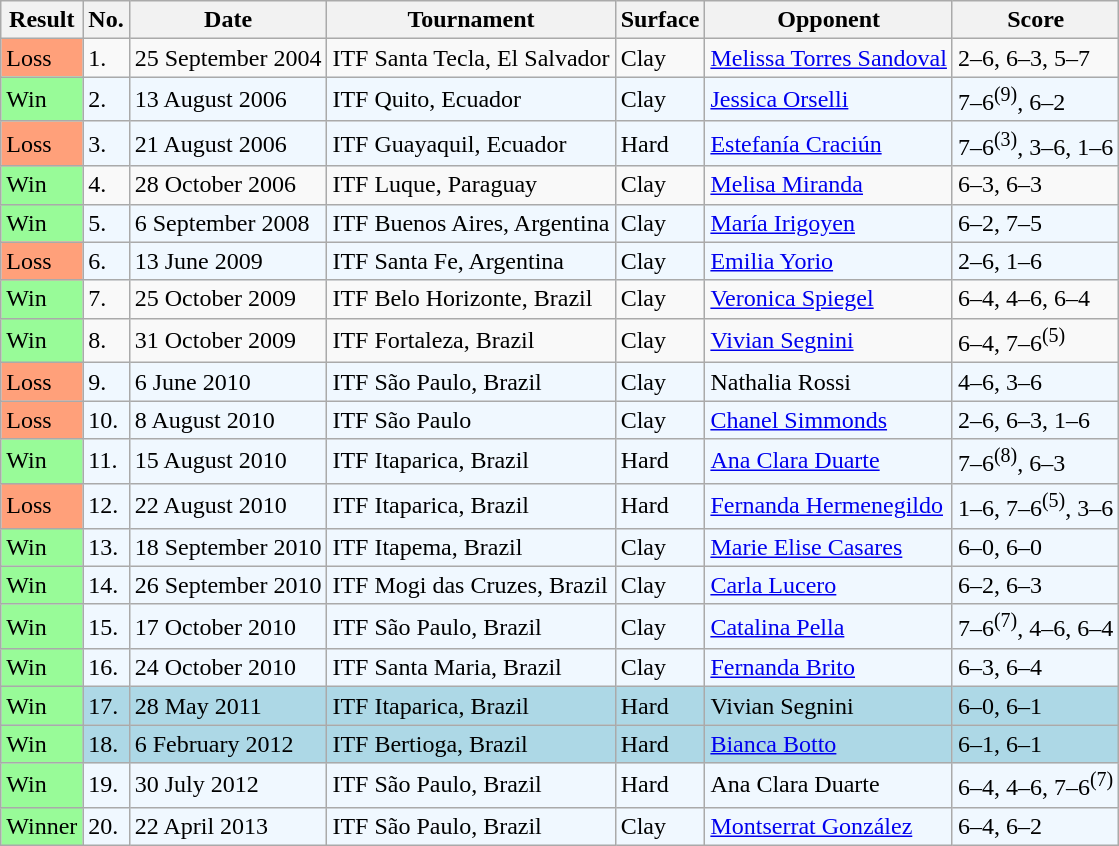<table class=wikitable>
<tr>
<th>Result</th>
<th>No.</th>
<th>Date</th>
<th>Tournament</th>
<th>Surface</th>
<th>Opponent</th>
<th>Score</th>
</tr>
<tr>
<td bgcolor="FFA07A">Loss</td>
<td>1.</td>
<td>25 September 2004</td>
<td>ITF Santa Tecla, El Salvador</td>
<td>Clay</td>
<td> <a href='#'>Melissa Torres Sandoval</a></td>
<td>2–6, 6–3, 5–7</td>
</tr>
<tr bgcolor="#f0f8ff">
<td bgcolor="98FB98">Win</td>
<td>2.</td>
<td>13 August 2006</td>
<td>ITF Quito, Ecuador</td>
<td>Clay</td>
<td> <a href='#'>Jessica Orselli</a></td>
<td>7–6<sup>(9)</sup>, 6–2</td>
</tr>
<tr bgcolor="#f0f8ff">
<td bgcolor="FFA07A">Loss</td>
<td>3.</td>
<td>21 August 2006</td>
<td>ITF Guayaquil, Ecuador</td>
<td>Hard</td>
<td> <a href='#'>Estefanía Craciún</a></td>
<td>7–6<sup>(3)</sup>, 3–6, 1–6</td>
</tr>
<tr>
<td bgcolor="98FB98">Win</td>
<td>4.</td>
<td>28 October 2006</td>
<td>ITF Luque, Paraguay</td>
<td>Clay</td>
<td> <a href='#'>Melisa Miranda</a></td>
<td>6–3, 6–3</td>
</tr>
<tr bgcolor="#f0f8ff">
<td bgcolor="98FB98">Win</td>
<td>5.</td>
<td>6 September 2008</td>
<td>ITF Buenos Aires, Argentina</td>
<td>Clay</td>
<td> <a href='#'>María Irigoyen</a></td>
<td>6–2, 7–5</td>
</tr>
<tr bgcolor="#f0f8ff">
<td bgcolor="FFA07A">Loss</td>
<td>6.</td>
<td>13 June 2009</td>
<td>ITF Santa Fe, Argentina</td>
<td>Clay</td>
<td> <a href='#'>Emilia Yorio</a></td>
<td>2–6, 1–6</td>
</tr>
<tr>
<td bgcolor="98FB98">Win</td>
<td>7.</td>
<td>25 October 2009</td>
<td>ITF Belo Horizonte, Brazil</td>
<td>Clay</td>
<td> <a href='#'>Veronica Spiegel</a></td>
<td>6–4, 4–6, 6–4</td>
</tr>
<tr>
<td bgcolor="98FB98">Win</td>
<td>8.</td>
<td>31 October 2009</td>
<td>ITF Fortaleza, Brazil</td>
<td>Clay</td>
<td> <a href='#'>Vivian Segnini</a></td>
<td>6–4, 7–6<sup>(5)</sup></td>
</tr>
<tr style="background:#f0f8ff;">
<td bgcolor="FFA07A">Loss</td>
<td>9.</td>
<td>6 June 2010</td>
<td>ITF São Paulo, Brazil</td>
<td>Clay</td>
<td> Nathalia Rossi</td>
<td>4–6, 3–6</td>
</tr>
<tr style="background:#f0f8ff;">
<td bgcolor="FFA07A">Loss</td>
<td>10.</td>
<td>8 August 2010</td>
<td>ITF São Paulo</td>
<td>Clay</td>
<td> <a href='#'>Chanel Simmonds</a></td>
<td>2–6, 6–3, 1–6</td>
</tr>
<tr style="background:#f0f8ff;">
<td bgcolor="98FB98">Win</td>
<td>11.</td>
<td>15 August 2010</td>
<td>ITF Itaparica, Brazil</td>
<td>Hard</td>
<td> <a href='#'>Ana Clara Duarte</a></td>
<td>7–6<sup>(8)</sup>, 6–3</td>
</tr>
<tr style="background:#f0f8ff;">
<td bgcolor="FFA07A">Loss</td>
<td>12.</td>
<td>22 August 2010</td>
<td>ITF Itaparica, Brazil</td>
<td>Hard</td>
<td> <a href='#'>Fernanda Hermenegildo</a></td>
<td>1–6, 7–6<sup>(5)</sup>, 3–6</td>
</tr>
<tr style="background:#f0f8ff;">
<td bgcolor="98FB98">Win</td>
<td>13.</td>
<td>18 September 2010</td>
<td>ITF Itapema, Brazil</td>
<td>Clay</td>
<td> <a href='#'>Marie Elise Casares</a></td>
<td>6–0, 6–0</td>
</tr>
<tr style="background:#f0f8ff;">
<td bgcolor="98FB98">Win</td>
<td>14.</td>
<td>26 September 2010</td>
<td>ITF Mogi das Cruzes, Brazil</td>
<td>Clay</td>
<td> <a href='#'>Carla Lucero</a></td>
<td>6–2, 6–3</td>
</tr>
<tr style="background:#f0f8ff;">
<td bgcolor="98FB98">Win</td>
<td>15.</td>
<td>17 October 2010</td>
<td>ITF São Paulo, Brazil</td>
<td>Clay</td>
<td> <a href='#'>Catalina Pella</a></td>
<td>7–6<sup>(7)</sup>, 4–6, 6–4</td>
</tr>
<tr style="background:#f0f8ff;">
<td bgcolor="98FB98">Win</td>
<td>16.</td>
<td>24 October 2010</td>
<td>ITF Santa Maria, Brazil</td>
<td>Clay</td>
<td> <a href='#'>Fernanda Brito</a></td>
<td>6–3, 6–4</td>
</tr>
<tr style="background:lightblue;">
<td bgcolor="98FB98">Win</td>
<td>17.</td>
<td>28 May 2011</td>
<td>ITF Itaparica, Brazil</td>
<td>Hard</td>
<td> Vivian Segnini</td>
<td>6–0, 6–1</td>
</tr>
<tr style="background:lightblue;">
<td bgcolor="98FB98">Win</td>
<td>18.</td>
<td>6 February 2012</td>
<td>ITF Bertioga, Brazil</td>
<td>Hard</td>
<td> <a href='#'>Bianca Botto</a></td>
<td>6–1, 6–1</td>
</tr>
<tr style="background:#f0f8ff;">
<td bgcolor="98FB98">Win</td>
<td>19.</td>
<td>30 July 2012</td>
<td>ITF São Paulo, Brazil</td>
<td>Hard</td>
<td> Ana Clara Duarte</td>
<td>6–4, 4–6, 7–6<sup>(7)</sup></td>
</tr>
<tr style="background:#f0f8ff;">
<td bgcolor="98FB98">Winner</td>
<td>20.</td>
<td>22 April 2013</td>
<td>ITF São Paulo, Brazil</td>
<td>Clay</td>
<td> <a href='#'>Montserrat González</a></td>
<td>6–4, 6–2</td>
</tr>
</table>
